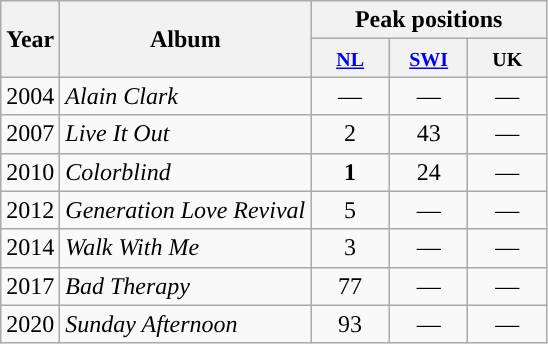<table class="wikitable">
<tr>
<th rowspan="2">Year</th>
<th rowspan="2">Album</th>
<th colspan="3">Peak positions</th>
</tr>
<tr>
<th width="45"><small><a href='#'>NL</a></small><br></th>
<th width="45"><small><a href='#'>SWI</a></small><br></th>
<th width="45"><small>UK</small></th>
</tr>
<tr>
<td>2004</td>
<td align="left"><em>Alain Clark</em></td>
<td align="center">—</td>
<td align="center">—</td>
<td align="center">—</td>
</tr>
<tr>
<td>2007</td>
<td align="left"><em>Live It Out</em></td>
<td align="center">2</td>
<td align="center">43</td>
<td align="center">—</td>
</tr>
<tr>
<td>2010</td>
<td align="left"><em>Colorblind</em></td>
<td align="center"><strong>1</strong></td>
<td align="center">24</td>
<td align="center">—</td>
</tr>
<tr>
<td>2012</td>
<td align="left"><em>Generation Love Revival</em></td>
<td align="center">5</td>
<td align="center">—</td>
<td align="center">—</td>
</tr>
<tr>
<td>2014</td>
<td align="left"><em>Walk With Me</em></td>
<td align="center">3</td>
<td align="center">—</td>
<td align="center">—</td>
</tr>
<tr>
<td>2017</td>
<td align="left"><em>Bad Therapy</em></td>
<td align="center">77</td>
<td align="center">—</td>
<td align="center">—</td>
</tr>
<tr>
<td>2020</td>
<td align="left"><em>Sunday Afternoon</em></td>
<td align="center">93</td>
<td align="center">—</td>
<td align="center">—</td>
</tr>
</table>
